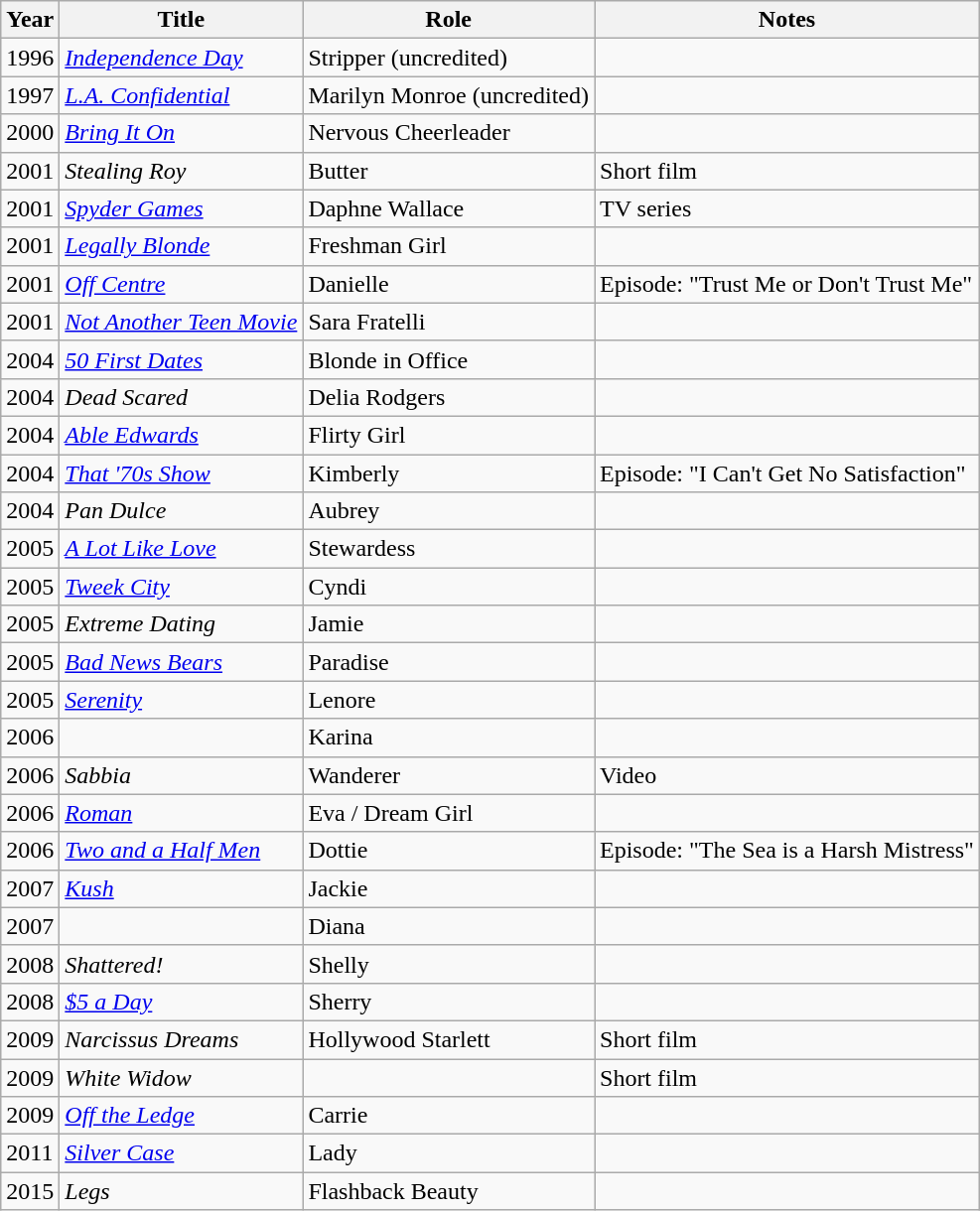<table class="wikitable sortable">
<tr>
<th>Year</th>
<th>Title</th>
<th>Role</th>
<th class="unsortable">Notes</th>
</tr>
<tr>
<td>1996</td>
<td><em><a href='#'>Independence Day</a></em></td>
<td>Stripper (uncredited)</td>
<td></td>
</tr>
<tr>
<td>1997</td>
<td><em><a href='#'>L.A. Confidential</a></em></td>
<td>Marilyn Monroe (uncredited)</td>
<td></td>
</tr>
<tr>
<td>2000</td>
<td><em><a href='#'>Bring It On</a></em></td>
<td>Nervous Cheerleader</td>
<td></td>
</tr>
<tr>
<td>2001</td>
<td><em>Stealing Roy</em></td>
<td>Butter</td>
<td>Short film</td>
</tr>
<tr>
<td>2001</td>
<td><em><a href='#'>Spyder Games</a></em></td>
<td>Daphne Wallace</td>
<td>TV series</td>
</tr>
<tr>
<td>2001</td>
<td><em><a href='#'>Legally Blonde</a></em></td>
<td>Freshman Girl</td>
<td></td>
</tr>
<tr>
<td>2001</td>
<td><em><a href='#'>Off Centre</a></em></td>
<td>Danielle</td>
<td>Episode: "Trust Me or Don't Trust Me"</td>
</tr>
<tr>
<td>2001</td>
<td><em><a href='#'>Not Another Teen Movie</a></em></td>
<td>Sara Fratelli</td>
<td></td>
</tr>
<tr>
<td>2004</td>
<td><em><a href='#'>50 First Dates</a></em></td>
<td>Blonde in Office</td>
<td></td>
</tr>
<tr>
<td>2004</td>
<td><em>Dead Scared</em></td>
<td>Delia Rodgers</td>
<td></td>
</tr>
<tr>
<td>2004</td>
<td><em><a href='#'>Able Edwards</a></em></td>
<td>Flirty Girl</td>
<td></td>
</tr>
<tr>
<td>2004</td>
<td><em><a href='#'>That '70s Show</a></em></td>
<td>Kimberly</td>
<td>Episode: "I Can't Get No Satisfaction"</td>
</tr>
<tr>
<td>2004</td>
<td><em>Pan Dulce</em></td>
<td>Aubrey</td>
<td></td>
</tr>
<tr>
<td>2005</td>
<td><em><a href='#'>A Lot Like Love</a></em></td>
<td>Stewardess</td>
<td></td>
</tr>
<tr>
<td>2005</td>
<td><em><a href='#'>Tweek City</a></em></td>
<td>Cyndi</td>
<td></td>
</tr>
<tr>
<td>2005</td>
<td><em>Extreme Dating</em></td>
<td>Jamie</td>
<td></td>
</tr>
<tr>
<td>2005</td>
<td><em><a href='#'>Bad News Bears</a></em></td>
<td>Paradise</td>
<td></td>
</tr>
<tr>
<td>2005</td>
<td><em><a href='#'>Serenity</a></em></td>
<td>Lenore</td>
<td></td>
</tr>
<tr>
<td>2006</td>
<td><em></em></td>
<td>Karina</td>
<td></td>
</tr>
<tr>
<td>2006</td>
<td><em>Sabbia</em></td>
<td>Wanderer</td>
<td>Video</td>
</tr>
<tr>
<td>2006</td>
<td><em><a href='#'>Roman</a></em></td>
<td>Eva / Dream Girl</td>
<td></td>
</tr>
<tr>
<td>2006</td>
<td><em><a href='#'>Two and a Half Men</a></em></td>
<td>Dottie</td>
<td>Episode: "The Sea is a Harsh Mistress"</td>
</tr>
<tr>
<td>2007</td>
<td><em><a href='#'>Kush</a></em></td>
<td>Jackie</td>
<td></td>
</tr>
<tr>
<td>2007</td>
<td><em></em></td>
<td>Diana</td>
<td></td>
</tr>
<tr>
<td>2008</td>
<td><em>Shattered!</em></td>
<td>Shelly</td>
<td></td>
</tr>
<tr>
<td>2008</td>
<td><em><a href='#'>$5 a Day</a></em></td>
<td>Sherry</td>
<td></td>
</tr>
<tr>
<td>2009</td>
<td><em>Narcissus Dreams</em></td>
<td>Hollywood Starlett</td>
<td>Short film</td>
</tr>
<tr>
<td>2009</td>
<td><em>White Widow</em></td>
<td></td>
<td>Short film</td>
</tr>
<tr>
<td>2009</td>
<td><em><a href='#'>Off the Ledge</a></em></td>
<td>Carrie</td>
<td></td>
</tr>
<tr>
<td>2011</td>
<td><em><a href='#'>Silver Case</a></em></td>
<td>Lady</td>
<td></td>
</tr>
<tr>
<td>2015</td>
<td><em>Legs</em></td>
<td>Flashback Beauty</td>
<td></td>
</tr>
</table>
